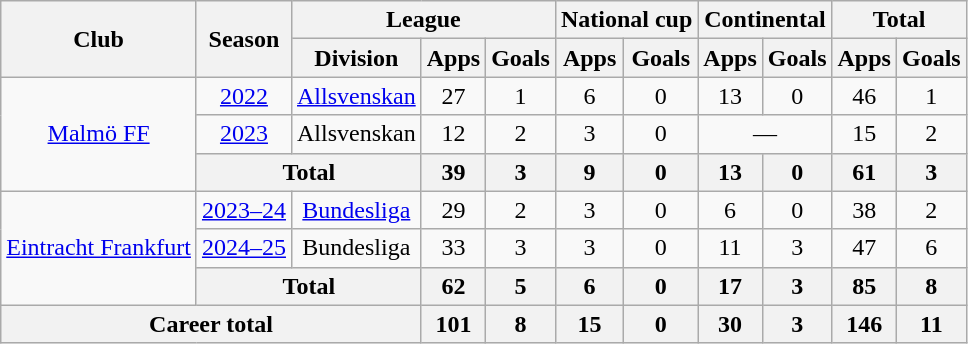<table class="wikitable" style="text-align:center">
<tr>
<th rowspan="2">Club</th>
<th rowspan="2">Season</th>
<th colspan="3">League</th>
<th colspan="2">National cup</th>
<th colspan="2">Continental</th>
<th colspan="2">Total</th>
</tr>
<tr>
<th>Division</th>
<th>Apps</th>
<th>Goals</th>
<th>Apps</th>
<th>Goals</th>
<th>Apps</th>
<th>Goals</th>
<th>Apps</th>
<th>Goals</th>
</tr>
<tr>
<td rowspan="3"><a href='#'>Malmö FF</a></td>
<td><a href='#'>2022</a></td>
<td><a href='#'>Allsvenskan</a></td>
<td>27</td>
<td>1</td>
<td>6</td>
<td>0</td>
<td>13</td>
<td>0</td>
<td>46</td>
<td>1</td>
</tr>
<tr>
<td><a href='#'>2023</a></td>
<td>Allsvenskan</td>
<td>12</td>
<td>2</td>
<td>3</td>
<td>0</td>
<td colspan="2">—</td>
<td>15</td>
<td>2</td>
</tr>
<tr>
<th colspan="2">Total</th>
<th>39</th>
<th>3</th>
<th>9</th>
<th>0</th>
<th>13</th>
<th>0</th>
<th>61</th>
<th>3</th>
</tr>
<tr>
<td rowspan="3"><a href='#'>Eintracht Frankfurt</a></td>
<td><a href='#'>2023–24</a></td>
<td><a href='#'>Bundesliga</a></td>
<td>29</td>
<td>2</td>
<td>3</td>
<td>0</td>
<td>6</td>
<td>0</td>
<td>38</td>
<td>2</td>
</tr>
<tr>
<td><a href='#'>2024–25</a></td>
<td>Bundesliga</td>
<td>33</td>
<td>3</td>
<td>3</td>
<td>0</td>
<td>11</td>
<td>3</td>
<td>47</td>
<td>6</td>
</tr>
<tr>
<th colspan="2">Total</th>
<th>62</th>
<th>5</th>
<th>6</th>
<th>0</th>
<th>17</th>
<th>3</th>
<th>85</th>
<th>8</th>
</tr>
<tr>
<th colspan="3">Career total</th>
<th>101</th>
<th>8</th>
<th>15</th>
<th>0</th>
<th>30</th>
<th>3</th>
<th>146</th>
<th>11</th>
</tr>
</table>
